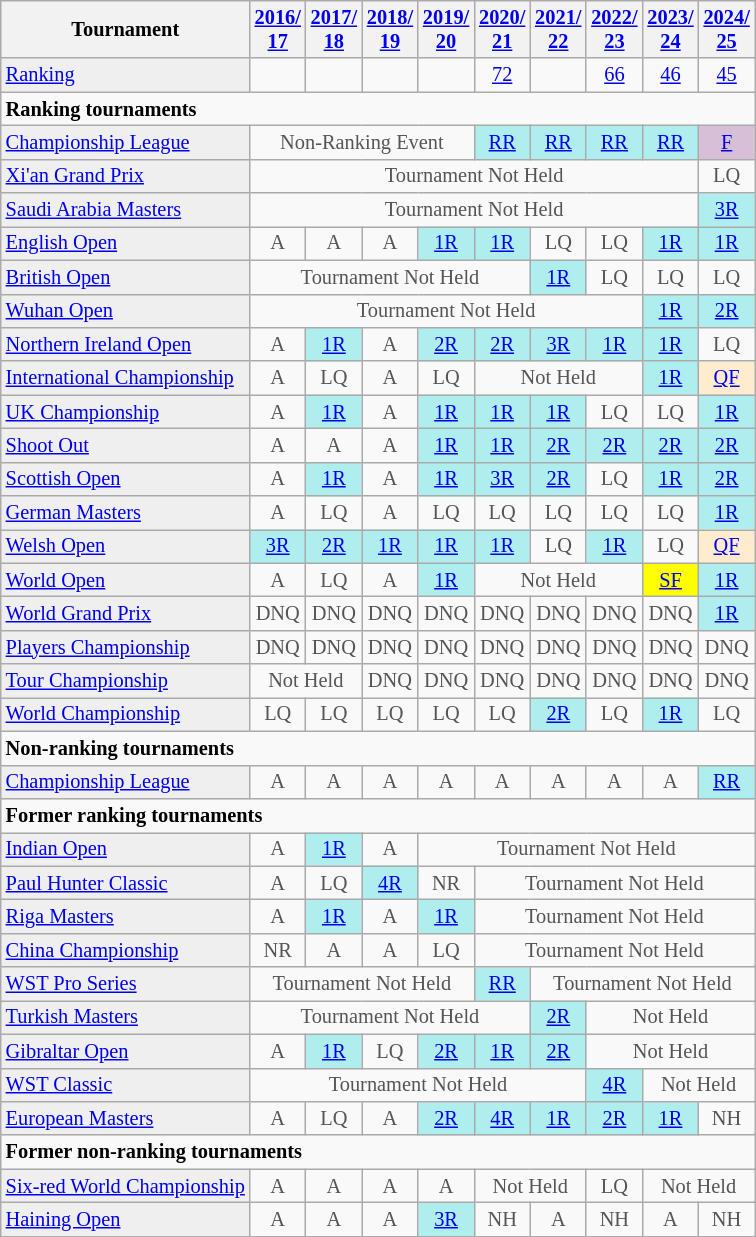<table class="wikitable" style="font-size:85%;">
<tr>
<th>Tournament</th>
<th><a href='#'>2016/<br>17</a></th>
<th><a href='#'>2017/<br>18</a></th>
<th><a href='#'>2018/<br>19</a></th>
<th><a href='#'>2019/<br>20</a></th>
<th><a href='#'>2020/<br>21</a></th>
<th><a href='#'>2021/<br>22</a></th>
<th><a href='#'>2022/<br>23</a></th>
<th><a href='#'>2023/<br>24</a></th>
<th><a href='#'>2024/<br>25</a></th>
</tr>
<tr>
<td style="background:#EFEFEF;"><a href='#'>Ranking</a></td>
<td align="center"></td>
<td align="center"></td>
<td align="center"></td>
<td align="center"></td>
<td align="center"><a href='#'>72</a></td>
<td align="center"></td>
<td align="center"><a href='#'>66</a></td>
<td align="center"><a href='#'>46</a></td>
<td align="center"><a href='#'>45</a></td>
</tr>
<tr>
<td colspan="10"><strong>Ranking tournaments</strong></td>
</tr>
<tr>
<td style="background:#EFEFEF;"><a href='#'>Championship League</a></td>
<td align="center" colspan="4" style="color:#555555;">Non-Ranking Event</td>
<td align="center" style="background:#afeeee;"><a href='#'>RR</a></td>
<td align="center" style="background:#afeeee;"><a href='#'>RR</a></td>
<td align="center" style="background:#afeeee;"><a href='#'>RR</a></td>
<td align="center" style="background:#afeeee;"><a href='#'>RR</a></td>
<td align="center" style="background:#D8BFD8;"><a href='#'>F</a></td>
</tr>
<tr>
<td style="background:#EFEFEF;"><a href='#'>Xi'an Grand Prix</a></td>
<td align="center" colspan="8" style="color:#555555;">Tournament Not Held</td>
<td align="center" style="color:#555555;">LQ</td>
</tr>
<tr>
<td style="background:#EFEFEF;"><a href='#'>Saudi Arabia Masters</a></td>
<td align="center" colspan="8" style="color:#555555;">Tournament Not Held</td>
<td align="center" style="background:#afeeee;"><a href='#'>3R</a></td>
</tr>
<tr>
<td style="background:#EFEFEF;"><a href='#'>English Open</a></td>
<td align="center" style="color:#555555;">A</td>
<td align="center" style="color:#555555;">A</td>
<td align="center" style="color:#555555;">A</td>
<td align="center" style="background:#afeeee;"><a href='#'>1R</a></td>
<td align="center" style="background:#afeeee;"><a href='#'>1R</a></td>
<td align="center" style="color:#555555;">LQ</td>
<td align="center" style="color:#555555;">LQ</td>
<td align="center" style="background:#afeeee;"><a href='#'>1R</a></td>
<td align="center" style="background:#afeeee;"><a href='#'>1R</a></td>
</tr>
<tr>
<td style="background:#EFEFEF;"><a href='#'>British Open</a></td>
<td align="center" colspan="5" style="color:#555555;">Tournament Not Held</td>
<td align="center" style="background:#afeeee;"><a href='#'>1R</a></td>
<td align="center" style="color:#555555;">LQ</td>
<td align="center" style="color:#555555;">LQ</td>
<td align="center" style="color:#555555;">LQ</td>
</tr>
<tr>
<td style="background:#EFEFEF;"><a href='#'>Wuhan Open</a></td>
<td align="center" colspan="7" style="color:#555555;">Tournament Not Held</td>
<td align="center" style="background:#afeeee;"><a href='#'>1R</a></td>
<td align="center" style="background:#afeeee;"><a href='#'>2R</a></td>
</tr>
<tr>
<td style="background:#EFEFEF;"><a href='#'>Northern Ireland Open</a></td>
<td align="center" style="color:#555555;">A</td>
<td align="center" style="background:#afeeee;"><a href='#'>1R</a></td>
<td align="center" style="color:#555555;">A</td>
<td align="center" style="background:#afeeee;"><a href='#'>2R</a></td>
<td align="center" style="background:#afeeee;"><a href='#'>2R</a></td>
<td align="center" style="background:#afeeee;"><a href='#'>3R</a></td>
<td align="center" style="background:#afeeee;"><a href='#'>1R</a></td>
<td align="center" style="background:#afeeee;"><a href='#'>1R</a></td>
<td align="center" style="color:#555555;">LQ</td>
</tr>
<tr>
<td style="background:#EFEFEF;"><a href='#'>International Championship</a></td>
<td align="center" style="color:#555555;">A</td>
<td align="center" style="color:#555555;">LQ</td>
<td align="center" style="color:#555555;">A</td>
<td align="center" style="color:#555555;">LQ</td>
<td align="center" colspan="3" style="color:#555555;">Not Held</td>
<td align="center" style="background:#afeeee;"><a href='#'>1R</a></td>
<td align="center" style="background:#ffebcd;"><a href='#'>QF</a></td>
</tr>
<tr>
<td style="background:#EFEFEF;"><a href='#'>UK Championship</a></td>
<td align="center" style="color:#555555;">A</td>
<td align="center" style="background:#afeeee;"><a href='#'>1R</a></td>
<td align="center" style="color:#555555;">A</td>
<td align="center" style="background:#afeeee;"><a href='#'>1R</a></td>
<td align="center" style="background:#afeeee;"><a href='#'>1R</a></td>
<td align="center" style="background:#afeeee;"><a href='#'>1R</a></td>
<td align="center" style="color:#555555;">LQ</td>
<td align="center" style="color:#555555;">LQ</td>
<td align="center" style="background:#afeeee;"><a href='#'>1R</a></td>
</tr>
<tr>
<td style="background:#EFEFEF;"><a href='#'>Shoot Out</a></td>
<td align="center" style="color:#555555;">A</td>
<td align="center" style="color:#555555;">A</td>
<td align="center" style="color:#555555;">A</td>
<td align="center" style="background:#afeeee;"><a href='#'>1R</a></td>
<td align="center" style="background:#afeeee;"><a href='#'>1R</a></td>
<td align="center" style="background:#afeeee;"><a href='#'>2R</a></td>
<td align="center" style="background:#afeeee;"><a href='#'>2R</a></td>
<td align="center" style="background:#afeeee;"><a href='#'>2R</a></td>
<td align="center" style="background:#afeeee;"><a href='#'>2R</a></td>
</tr>
<tr>
<td style="background:#EFEFEF;"><a href='#'>Scottish Open</a></td>
<td align="center" style="color:#555555;">A</td>
<td align="center" style="background:#afeeee;"><a href='#'>1R</a></td>
<td align="center" style="color:#555555;">A</td>
<td align="center" style="background:#afeeee;"><a href='#'>1R</a></td>
<td align="center" style="background:#afeeee;"><a href='#'>3R</a></td>
<td align="center" style="background:#afeeee;"><a href='#'>2R</a></td>
<td align="center" style="color:#555555;">LQ</td>
<td align="center" style="background:#afeeee;"><a href='#'>1R</a></td>
<td align="center" style="background:#afeeee;"><a href='#'>2R</a></td>
</tr>
<tr>
<td style="background:#EFEFEF;"><a href='#'>German Masters</a></td>
<td align="center" style="color:#555555;">A</td>
<td align="center" style="color:#555555;">LQ</td>
<td align="center" style="color:#555555;">A</td>
<td align="center" style="color:#555555;">LQ</td>
<td align="center" style="color:#555555;">LQ</td>
<td align="center" style="color:#555555;">LQ</td>
<td align="center" style="color:#555555;">LQ</td>
<td align="center" style="color:#555555;">LQ</td>
<td align="center" style="background:#afeeee;"><a href='#'>1R</a></td>
</tr>
<tr>
<td style="background:#EFEFEF;"><a href='#'>Welsh Open</a></td>
<td align="center" style="background:#afeeee;"><a href='#'>3R</a></td>
<td align="center" style="background:#afeeee;"><a href='#'>2R</a></td>
<td align="center" style="background:#afeeee;"><a href='#'>1R</a></td>
<td align="center" style="background:#afeeee;"><a href='#'>1R</a></td>
<td align="center" style="background:#afeeee;"><a href='#'>1R</a></td>
<td align="center" style="color:#555555;">LQ</td>
<td align="center" style="background:#afeeee;"><a href='#'>1R</a></td>
<td align="center" style="color:#555555;">LQ</td>
<td align="center" style="background:#ffebcd;"><a href='#'>QF</a></td>
</tr>
<tr>
<td style="background:#EFEFEF;"><a href='#'>World Open</a></td>
<td align="center" style="color:#555555;">A</td>
<td align="center" style="color:#555555;">LQ</td>
<td align="center" style="color:#555555;">A</td>
<td align="center" style="background:#afeeee;"><a href='#'>1R</a></td>
<td align="center" colspan="3" style="color:#555555;">Not Held</td>
<td align="center" style="background:yellow;"><a href='#'>SF</a></td>
<td align="center" style="background:#afeeee;"><a href='#'>1R</a></td>
</tr>
<tr>
<td style="background:#EFEFEF;"><a href='#'>World Grand Prix</a></td>
<td align="center" style="color:#555555;">DNQ</td>
<td align="center" style="color:#555555;">DNQ</td>
<td align="center" style="color:#555555;">DNQ</td>
<td align="center" style="color:#555555;">DNQ</td>
<td align="center" style="color:#555555;">DNQ</td>
<td align="center" style="color:#555555;">DNQ</td>
<td align="center" style="color:#555555;">DNQ</td>
<td align="center" style="color:#555555;">DNQ</td>
<td align="center" style="background:#afeeee;"><a href='#'>1R</a></td>
</tr>
<tr>
<td style="background:#EFEFEF;"><a href='#'>Players Championship</a></td>
<td align="center" style="color:#555555;">DNQ</td>
<td align="center" style="color:#555555;">DNQ</td>
<td align="center" style="color:#555555;">DNQ</td>
<td align="center" style="color:#555555;">DNQ</td>
<td align="center" style="color:#555555;">DNQ</td>
<td align="center" style="color:#555555;">DNQ</td>
<td align="center" style="color:#555555;">DNQ</td>
<td align="center" style="color:#555555;">DNQ</td>
<td align="center" style="color:#555555;">DNQ</td>
</tr>
<tr>
<td style="background:#EFEFEF;"><a href='#'>Tour Championship</a></td>
<td align="center" colspan="2" style="color:#555555;">Not Held</td>
<td align="center" style="color:#555555;">DNQ</td>
<td align="center" style="color:#555555;">DNQ</td>
<td align="center" style="color:#555555;">DNQ</td>
<td align="center" style="color:#555555;">DNQ</td>
<td align="center" style="color:#555555;">DNQ</td>
<td align="center" style="color:#555555;">DNQ</td>
<td align="center" style="color:#555555;">DNQ</td>
</tr>
<tr>
<td style="background:#EFEFEF;"><a href='#'>World Championship</a></td>
<td align="center" style="color:#555555;">LQ</td>
<td align="center" style="color:#555555;">LQ</td>
<td align="center" style="color:#555555;">LQ</td>
<td align="center" style="color:#555555;">LQ</td>
<td align="center" style="color:#555555;">LQ</td>
<td align="center" style="background:#afeeee;"><a href='#'>2R</a></td>
<td align="center" style="color:#555555;">LQ</td>
<td align="center" style="background:#afeeee;"><a href='#'>1R</a></td>
<td align="center" style="color:#555555;">LQ</td>
</tr>
<tr>
<td colspan="30"><strong>Non-ranking tournaments</strong></td>
</tr>
<tr>
<td style="background:#EFEFEF;"><a href='#'>Championship League</a></td>
<td align="center" style="color:#555555;">A</td>
<td align="center" style="color:#555555;">A</td>
<td align="center" style="color:#555555;">A</td>
<td align="center" style="color:#555555;">A</td>
<td align="center" style="color:#555555;">A</td>
<td align="center" style="color:#555555;">A</td>
<td align="center" style="color:#555555;">A</td>
<td align="center" style="color:#555555;">A</td>
<td align="center" style="background:#afeeee;"><a href='#'>RR</a></td>
</tr>
<tr>
<td colspan="10"><strong>Former ranking tournaments</strong></td>
</tr>
<tr>
<td style="background:#EFEFEF;"><a href='#'>Indian Open</a></td>
<td align="center" style="color:#555555;">A</td>
<td align="center" style="background:#afeeee;"><a href='#'>1R</a></td>
<td align="center" style="color:#555555;">A</td>
<td align="center" colspan="10" style="color:#555555;">Tournament Not Held</td>
</tr>
<tr>
<td style="background:#EFEFEF;"><a href='#'>Paul Hunter Classic</a></td>
<td align="center" style="color:#555555;">A</td>
<td align="center" style="color:#555555;">LQ</td>
<td align="center" style="background:#afeeee;"><a href='#'>4R</a></td>
<td align="center" style="color:#555555;">NR</td>
<td align="center" colspan="10" style="color:#555555;">Tournament Not Held</td>
</tr>
<tr>
<td style="background:#EFEFEF;"><a href='#'>Riga Masters</a></td>
<td align="center" style="color:#555555;">A</td>
<td align="center" style="background:#afeeee;"><a href='#'>1R</a></td>
<td align="center" style="color:#555555;">A</td>
<td align="center" style="background:#afeeee;"><a href='#'>1R</a></td>
<td align="center" colspan="10" style="color:#555555;">Tournament Not Held</td>
</tr>
<tr>
<td style="background:#EFEFEF;"><a href='#'>China Championship</a></td>
<td align="center" style="color:#555555;">NR</td>
<td align="center" style="color:#555555;">A</td>
<td align="center" style="color:#555555;">A</td>
<td align="center" style="color:#555555;">LQ</td>
<td align="center" colspan="10" style="color:#555555;">Tournament Not Held</td>
</tr>
<tr>
<td style="background:#EFEFEF;"><a href='#'>WST Pro Series</a></td>
<td align="center" colspan="4" style="color:#555555;">Tournament Not Held</td>
<td align="center" style="background:#afeeee;"><a href='#'>RR</a></td>
<td align="center" colspan="10" style="color:#555555;">Tournament Not Held</td>
</tr>
<tr>
<td style="background:#EFEFEF;"><a href='#'>Turkish Masters</a></td>
<td align="center" colspan="5" style="color:#555555;">Tournament Not Held</td>
<td align="center" style="background:#afeeee;"><a href='#'>2R</a></td>
<td align="center" colspan="10" style="color:#555555;">Not Held</td>
</tr>
<tr>
<td style="background:#EFEFEF;"><a href='#'>Gibraltar Open</a></td>
<td align="center" style="color:#555555;">A</td>
<td align="center" style="background:#afeeee;"><a href='#'>1R</a></td>
<td align="center" style="color:#555555;">LQ</td>
<td align="center" style="background:#afeeee;"><a href='#'>2R</a></td>
<td align="center" style="background:#afeeee;"><a href='#'>1R</a></td>
<td align="center" style="background:#afeeee;"><a href='#'>2R</a></td>
<td align="center" colspan="10" style="color:#555555;">Not Held</td>
</tr>
<tr>
<td style="background:#EFEFEF;"><a href='#'>WST Classic</a></td>
<td align="center" colspan="6" style="color:#555555;">Tournament Not Held</td>
<td align="center" style="background:#afeeee;"><a href='#'>4R</a></td>
<td align="center" colspan="2" style="color:#555555;">Not Held</td>
</tr>
<tr>
<td style="background:#EFEFEF;"><a href='#'>European Masters</a></td>
<td align="center" style="color:#555555;">A</td>
<td align="center" style="color:#555555;">LQ</td>
<td align="center" style="color:#555555;">A</td>
<td align="center" style="background:#afeeee;"><a href='#'>2R</a></td>
<td align="center" style="background:#afeeee;"><a href='#'>4R</a></td>
<td align="center" style="background:#afeeee;"><a href='#'>1R</a></td>
<td align="center" style="background:#afeeee;"><a href='#'>2R</a></td>
<td align="center" style="background:#afeeee;"><a href='#'>1R</a></td>
<td align="center" style="color:#555555;">NH</td>
</tr>
<tr>
<td colspan="10"><strong>Former non-ranking tournaments</strong></td>
</tr>
<tr>
<td style="background:#EFEFEF;"><a href='#'>Six-red World Championship</a></td>
<td align="center" style="color:#555555;">A</td>
<td align="center" style="color:#555555;">A</td>
<td align="center" style="color:#555555;">A</td>
<td align="center" style="color:#555555;">A</td>
<td align="center" colspan="2" style="color:#555555;">Not Held</td>
<td align="center" style="color:#555555;">LQ</td>
<td align="center" colspan="2" style="color:#555555;">Not Held</td>
</tr>
<tr>
<td style="background:#EFEFEF;"><a href='#'>Haining Open</a></td>
<td align="center" style="color:#555555;">A</td>
<td align="center" style="color:#555555;">A</td>
<td align="center" style="color:#555555;">A</td>
<td align="center" style="background:#afeeee;"><a href='#'>3R</a></td>
<td align="center" style="color:#555555;">NH</td>
<td align="center" style="color:#555555;">A</td>
<td align="center" style="color:#555555;">NH</td>
<td align="center" style="color:#555555;">A</td>
<td align="center" style="color:#555555;">NH</td>
</tr>
</table>
